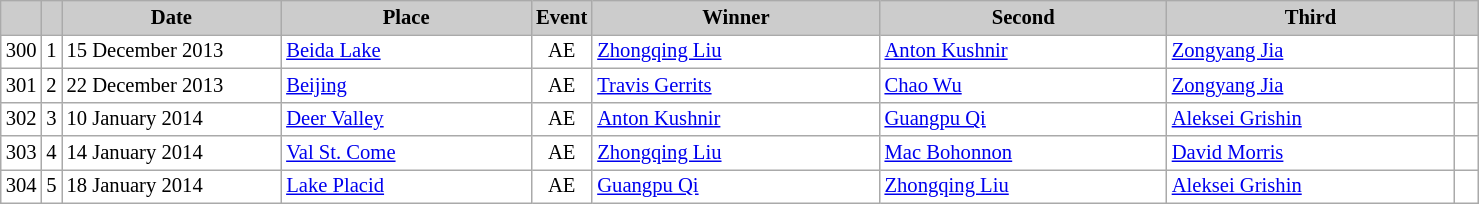<table class="wikitable plainrowheaders" style="background:#fff; font-size:86%; line-height:16px; border:grey solid 1px; border-collapse:collapse;">
<tr style="background:#ccc; text-align:center;">
<th scope="col" style="background:#ccc; width=20 px;"></th>
<th scope="col" style="background:#ccc; width=30 px;"></th>
<th scope="col" style="background:#ccc; width:140px;">Date</th>
<th scope="col" style="background:#ccc; width:160px;">Place</th>
<th scope="col" style="background:#ccc; width:15px;">Event</th>
<th scope="col" style="background:#ccc; width:185px;">Winner</th>
<th scope="col" style="background:#ccc; width:185px;">Second</th>
<th scope="col" style="background:#ccc; width:185px;">Third</th>
<th scope="col" style="background:#ccc; width:10px;"></th>
</tr>
<tr>
<td align=center>300</td>
<td align=center>1</td>
<td>15 December 2013</td>
<td> <a href='#'>Beida Lake</a></td>
<td align=center>AE</td>
<td> <a href='#'>Zhongqing Liu</a></td>
<td> <a href='#'>Anton Kushnir</a></td>
<td> <a href='#'>Zongyang Jia</a></td>
<td></td>
</tr>
<tr>
<td align=center>301</td>
<td align=center>2</td>
<td>22 December 2013</td>
<td> <a href='#'>Beijing</a></td>
<td align=center>AE</td>
<td> <a href='#'>Travis Gerrits</a></td>
<td> <a href='#'>Chao Wu</a></td>
<td> <a href='#'>Zongyang Jia</a></td>
<td></td>
</tr>
<tr>
<td align=center>302</td>
<td align=center>3</td>
<td>10 January 2014</td>
<td> <a href='#'>Deer Valley</a></td>
<td align=center>AE</td>
<td> <a href='#'>Anton Kushnir</a></td>
<td> <a href='#'>Guangpu Qi</a></td>
<td> <a href='#'>Aleksei Grishin</a></td>
<td></td>
</tr>
<tr>
<td align=center>303</td>
<td align=center>4</td>
<td>14 January 2014</td>
<td> <a href='#'>Val St. Come</a></td>
<td align=center>AE</td>
<td> <a href='#'>Zhongqing Liu</a></td>
<td> <a href='#'>Mac Bohonnon</a></td>
<td> <a href='#'>David Morris</a></td>
<td></td>
</tr>
<tr>
<td align=center>304</td>
<td align=center>5</td>
<td>18 January 2014</td>
<td> <a href='#'>Lake Placid</a></td>
<td align=center>AE</td>
<td> <a href='#'>Guangpu Qi</a></td>
<td> <a href='#'>Zhongqing Liu</a></td>
<td> <a href='#'>Aleksei Grishin</a></td>
<td></td>
</tr>
</table>
